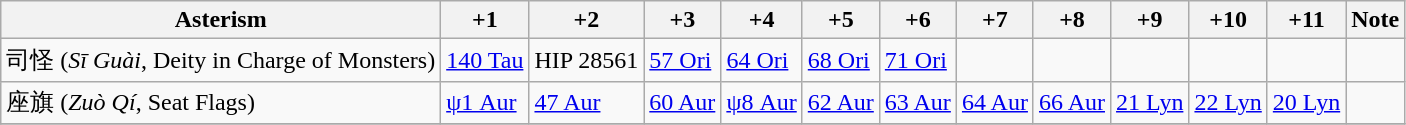<table class = "wikitable">
<tr>
<th>Asterism</th>
<th>+1</th>
<th>+2</th>
<th>+3</th>
<th>+4</th>
<th>+5</th>
<th>+6</th>
<th>+7</th>
<th>+8</th>
<th>+9</th>
<th>+10</th>
<th>+11</th>
<th>Note</th>
</tr>
<tr>
<td>司怪 (<em>Sī Guài</em>, Deity in Charge of Monsters)</td>
<td><a href='#'>140 Tau</a></td>
<td>HIP 28561</td>
<td><a href='#'>57 Ori</a></td>
<td><a href='#'>64 Ori</a></td>
<td><a href='#'>68 Ori</a></td>
<td><a href='#'>71 Ori</a></td>
<td></td>
<td></td>
<td></td>
<td></td>
<td></td>
<td></td>
</tr>
<tr>
<td>座旗 (<em>Zuò Qí</em>, Seat Flags)</td>
<td><a href='#'>ψ1 Aur</a></td>
<td><a href='#'>47 Aur</a></td>
<td><a href='#'>60 Aur</a></td>
<td><a href='#'>ψ8 Aur</a></td>
<td><a href='#'>62 Aur</a></td>
<td><a href='#'>63 Aur</a></td>
<td><a href='#'>64 Aur</a></td>
<td><a href='#'>66 Aur</a></td>
<td><a href='#'>21 Lyn</a></td>
<td><a href='#'>22 Lyn</a></td>
<td><a href='#'>20 Lyn</a></td>
<td></td>
</tr>
<tr>
</tr>
</table>
